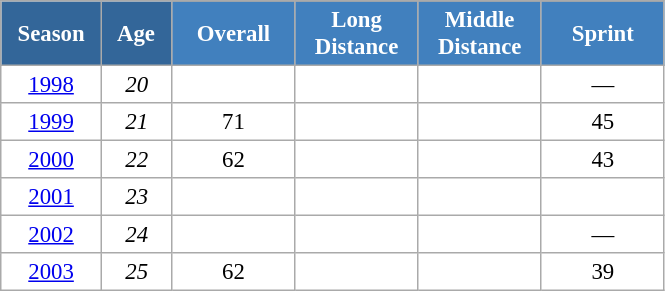<table class="wikitable" style="font-size:95%; text-align:center; border:grey solid 1px; border-collapse:collapse; background:#ffffff;">
<tr>
<th style="background-color:#369; color:white; width:60px;" rowspan="2"> Season </th>
<th style="background-color:#369; color:white; width:40px;" rowspan="2"> Age </th>
</tr>
<tr>
<th style="background-color:#4180be; color:white; width:75px;">Overall</th>
<th style="background-color:#4180be; color:white; width:75px;">Long Distance</th>
<th style="background-color:#4180be; color:white; width:75px;">Middle Distance</th>
<th style="background-color:#4180be; color:white; width:75px;">Sprint</th>
</tr>
<tr>
<td><a href='#'>1998</a></td>
<td><em>20</em></td>
<td></td>
<td></td>
<td></td>
<td>—</td>
</tr>
<tr>
<td><a href='#'>1999</a></td>
<td><em>21</em></td>
<td>71</td>
<td></td>
<td></td>
<td>45</td>
</tr>
<tr>
<td><a href='#'>2000</a></td>
<td><em>22</em></td>
<td>62</td>
<td></td>
<td></td>
<td>43</td>
</tr>
<tr>
<td><a href='#'>2001</a></td>
<td><em>23</em></td>
<td></td>
<td></td>
<td></td>
<td></td>
</tr>
<tr>
<td><a href='#'>2002</a></td>
<td><em>24</em></td>
<td></td>
<td></td>
<td></td>
<td>—</td>
</tr>
<tr>
<td><a href='#'>2003</a></td>
<td><em>25</em></td>
<td>62</td>
<td></td>
<td></td>
<td>39</td>
</tr>
</table>
